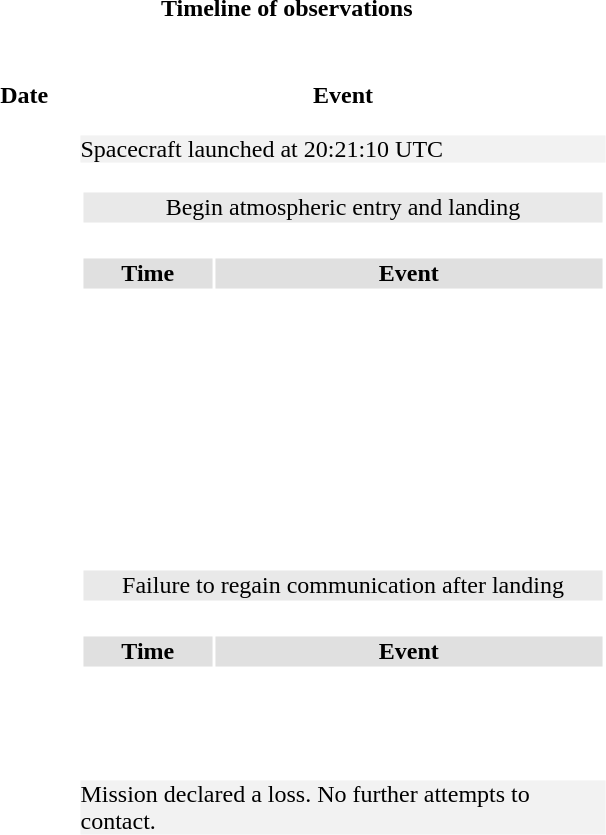<table style="float: right;">
<tr>
<th colspan="2">Timeline of observations</th>
</tr>
<tr>
<td><br><table cellspacing="0" cellpadding="0" align="center" width="100%" style="border:0px solid #e6e6e6">
<tr>
<td colspan="2"><br></td>
</tr>
<tr>
<th scope="col" width="75">Date</th>
<th scope="col" width="350">Event</th>
</tr>
<tr>
<td colspan="2"><br></td>
</tr>
<tr>
<td></td>
<td style="background-color:#f2f2f2;">Spacecraft launched at 20:21:10 UTC</td>
</tr>
<tr>
<td></td>
<td><br><table class="collapsible collapsed" align="center" width="100%">
<tr>
<th colspan="2" style="background-color:#e9e9e9;font-weight:normal;"> Begin atmospheric entry and landing</th>
</tr>
<tr>
<td colspan="2"><br></td>
</tr>
<tr style="background-color:#e0e0e0">
<th scope="col" width="75">Time</th>
<th scope="col" width="230">Event </th>
</tr>
<tr>
<td colspan="2"><br></td>
</tr>
<tr>
<td></td>
<td></td>
</tr>
<tr>
<td></td>
<td></td>
</tr>
<tr>
<td></td>
<td></td>
</tr>
<tr>
<td></td>
<td></td>
</tr>
<tr>
<td></td>
<td></td>
</tr>
<tr>
<td></td>
<td></td>
</tr>
<tr>
<td></td>
<td></td>
</tr>
<tr>
<td></td>
<td></td>
</tr>
<tr>
<td></td>
<td></td>
</tr>
<tr>
<td></td>
<td></td>
</tr>
<tr>
<td></td>
<td></td>
</tr>
<tr>
<td></td>
<td></td>
</tr>
<tr>
<td></td>
<td></td>
</tr>
<tr>
<td></td>
<td></td>
</tr>
<tr>
<td></td>
<td></td>
</tr>
<tr>
<td></td>
<td></td>
</tr>
<tr>
<td></td>
<td></td>
</tr>
<tr>
<td></td>
<td></td>
</tr>
<tr>
<td></td>
<td></td>
</tr>
<tr>
<td></td>
<td></td>
</tr>
<tr>
<td></td>
<td></td>
</tr>
<tr>
<td></td>
<td></td>
</tr>
<tr>
<td></td>
<td></td>
</tr>
<tr>
<td></td>
<td></td>
</tr>
<tr>
<td></td>
<td></td>
</tr>
<tr>
<td></td>
<td></td>
</tr>
<tr>
<td></td>
<td></td>
</tr>
<tr>
<td></td>
<td></td>
</tr>
<tr>
<td></td>
<td></td>
</tr>
<tr>
<td></td>
<td></td>
</tr>
<tr>
<td></td>
<td></td>
</tr>
<tr>
<td></td>
<td></td>
</tr>
<tr>
<td></td>
<td></td>
</tr>
<tr>
<td></td>
<td></td>
</tr>
<tr>
<td></td>
<td></td>
</tr>
<tr>
<td colspan="2"></td>
</tr>
</table>
</td>
</tr>
<tr>
<td></td>
<td><br><table class="collapsible collapsed" align="center" width="100%">
<tr>
<th colspan="2" style="background-color:#e9e9e9;font-weight:normal;">Failure to regain communication after landing</th>
</tr>
<tr>
<td colspan="2"><br></td>
</tr>
<tr style="background-color:#e0e0e0">
<th scope="col" width="75">Time</th>
<th scope="col" width="230">Event </th>
</tr>
<tr>
<td colspan="2"><br></td>
</tr>
<tr>
<td></td>
<td></td>
</tr>
<tr>
<td></td>
<td></td>
</tr>
<tr>
<td></td>
<td></td>
</tr>
<tr>
<td></td>
<td></td>
</tr>
<tr>
<td></td>
<td></td>
</tr>
<tr>
<td></td>
<td></td>
</tr>
<tr>
<td></td>
<td></td>
</tr>
<tr>
<td></td>
<td></td>
</tr>
<tr>
<td></td>
<td></td>
</tr>
<tr>
<td></td>
<td></td>
</tr>
<tr>
<td></td>
<td></td>
</tr>
<tr>
<td></td>
<td></td>
</tr>
<tr>
<td></td>
<td></td>
</tr>
</table>
</td>
</tr>
<tr>
<td></td>
<td style="background-color:#f2f2f2;">Mission declared a loss. No further attempts to contact.</td>
</tr>
</table>
</td>
</tr>
</table>
